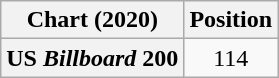<table class="wikitable sortable plainrowheaders" style="text-align:center">
<tr>
<th scope="col">Chart (2020)</th>
<th scope="col">Position</th>
</tr>
<tr>
<th scope="row">US <em>Billboard</em> 200</th>
<td>114</td>
</tr>
</table>
